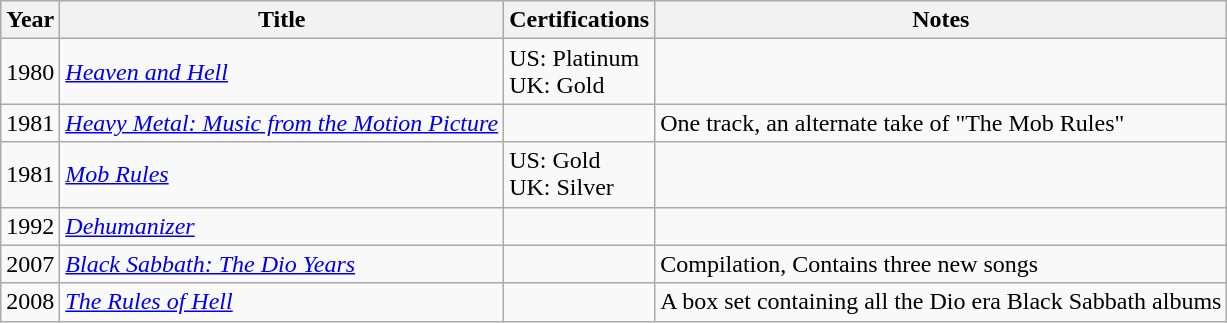<table class="wikitable">
<tr>
<th>Year</th>
<th>Title</th>
<th>Certifications</th>
<th>Notes</th>
</tr>
<tr>
<td>1980</td>
<td><em><a href='#'>Heaven and Hell</a></em></td>
<td>US: Platinum<br>UK: Gold</td>
<td></td>
</tr>
<tr>
<td>1981</td>
<td><em><a href='#'>Heavy Metal: Music from the Motion Picture</a></em></td>
<td></td>
<td>One track, an alternate take of "The Mob Rules"</td>
</tr>
<tr>
<td>1981</td>
<td><em><a href='#'>Mob Rules</a></em></td>
<td>US: Gold<br>UK: Silver</td>
<td></td>
</tr>
<tr>
<td>1992</td>
<td><em><a href='#'>Dehumanizer</a></em></td>
<td></td>
<td></td>
</tr>
<tr>
<td>2007</td>
<td><em><a href='#'>Black Sabbath: The Dio Years</a></em></td>
<td></td>
<td>Compilation, Contains three new songs</td>
</tr>
<tr>
<td>2008</td>
<td><em><a href='#'>The Rules of Hell</a></em></td>
<td></td>
<td>A box set containing all the Dio era Black Sabbath albums</td>
</tr>
</table>
